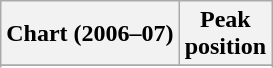<table class="wikitable sortable">
<tr>
<th>Chart (2006–07)</th>
<th>Peak<br>position</th>
</tr>
<tr>
</tr>
<tr>
</tr>
</table>
